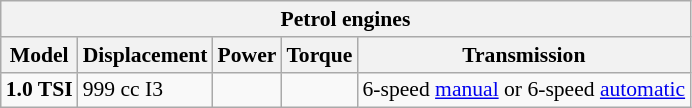<table class="wikitable" style="text-align:left; font-size:90%;">
<tr>
<th colspan="5">Petrol engines</th>
</tr>
<tr>
<th>Model</th>
<th>Displacement</th>
<th>Power</th>
<th>Torque</th>
<th>Transmission</th>
</tr>
<tr>
<td><strong>1.0 TSI</strong></td>
<td>999 cc I3</td>
<td></td>
<td></td>
<td>6-speed <a href='#'>manual</a> or 6-speed <a href='#'>automatic</a></td>
</tr>
</table>
